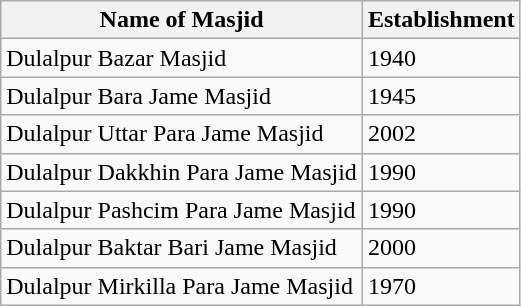<table class="wikitable">
<tr>
<th>Name of Masjid</th>
<th>Establishment</th>
</tr>
<tr>
<td>Dulalpur Bazar Masjid</td>
<td>1940</td>
</tr>
<tr>
<td>Dulalpur Bara Jame Masjid</td>
<td>1945</td>
</tr>
<tr>
<td>Dulalpur Uttar Para Jame Masjid</td>
<td>2002</td>
</tr>
<tr>
<td>Dulalpur Dakkhin Para Jame Masjid</td>
<td>1990</td>
</tr>
<tr>
<td>Dulalpur Pashcim Para Jame Masjid</td>
<td>1990</td>
</tr>
<tr>
<td>Dulalpur Baktar Bari Jame Masjid</td>
<td>2000</td>
</tr>
<tr>
<td>Dulalpur Mirkilla Para Jame Masjid</td>
<td>1970</td>
</tr>
</table>
